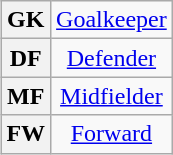<table class="wikitable plainrowheaders" style="text-align:center;margin-left:1em;float:right">
<tr>
<th>GK</th>
<td><a href='#'>Goalkeeper</a></td>
</tr>
<tr>
<th>DF</th>
<td><a href='#'>Defender</a></td>
</tr>
<tr>
<th>MF</th>
<td><a href='#'>Midfielder</a></td>
</tr>
<tr>
<th>FW</th>
<td><a href='#'>Forward</a></td>
</tr>
</table>
